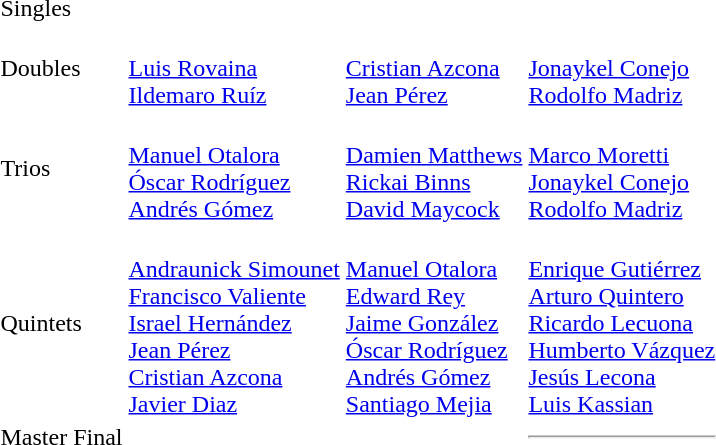<table>
<tr>
<td>Singles</td>
<td></td>
<td></td>
<td></td>
</tr>
<tr>
<td>Doubles</td>
<td><br><a href='#'>Luis Rovaina</a><br><a href='#'>Ildemaro Ruíz</a></td>
<td><br><a href='#'>Cristian Azcona</a><br><a href='#'>Jean Pérez</a></td>
<td><br><a href='#'>Jonaykel Conejo</a><br><a href='#'>Rodolfo Madriz</a></td>
</tr>
<tr>
<td>Trios</td>
<td><br><a href='#'>Manuel Otalora</a><br><a href='#'>Óscar Rodríguez</a><br><a href='#'>Andrés Gómez</a></td>
<td><br><a href='#'>Damien Matthews</a><br><a href='#'>Rickai Binns</a><br><a href='#'>David Maycock</a></td>
<td><br><a href='#'>Marco Moretti</a><br><a href='#'>Jonaykel Conejo</a><br><a href='#'>Rodolfo Madriz</a></td>
</tr>
<tr>
<td>Quintets</td>
<td><br><a href='#'>Andraunick Simounet</a><br><a href='#'>Francisco Valiente</a><br><a href='#'>Israel Hernández</a><br><a href='#'>Jean Pérez</a><br><a href='#'>Cristian Azcona</a><br><a href='#'>Javier Diaz</a></td>
<td><br><a href='#'>Manuel Otalora</a><br><a href='#'>Edward Rey</a><br><a href='#'>Jaime González</a><br><a href='#'>Óscar Rodríguez</a><br><a href='#'>Andrés Gómez</a><br><a href='#'>Santiago Mejia</a></td>
<td><br><a href='#'>Enrique Gutiérrez</a><br><a href='#'>Arturo Quintero</a><br><a href='#'>Ricardo Lecuona</a><br><a href='#'>Humberto Vázquez</a><br><a href='#'>Jesús Lecona</a><br><a href='#'>Luis Kassian</a></td>
</tr>
<tr>
<td>Master Final</td>
<td></td>
<td></td>
<td><hr></td>
</tr>
</table>
